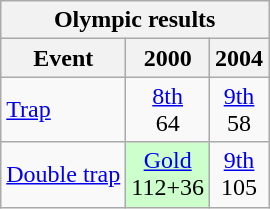<table class="wikitable" style="text-align: center">
<tr>
<th colspan=3>Olympic results</th>
</tr>
<tr>
<th>Event</th>
<th>2000</th>
<th>2004</th>
</tr>
<tr>
<td align=left><a href='#'>Trap</a></td>
<td><a href='#'>8th</a><br>64</td>
<td><a href='#'>9th</a><br>58</td>
</tr>
<tr>
<td align=left><a href='#'>Double trap</a></td>
<td style="background: #ccffcc"> <a href='#'>Gold</a><br>112+36</td>
<td><a href='#'>9th</a><br>105</td>
</tr>
</table>
